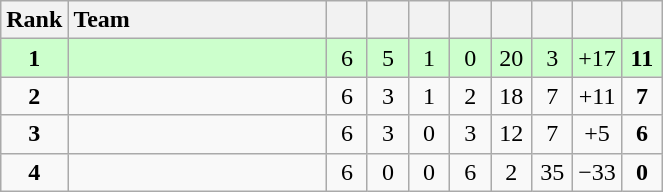<table class="wikitable" style="text-align:center">
<tr>
<th width=30>Rank</th>
<th width=165 style="text-align:left">Team</th>
<th width=20></th>
<th width=20></th>
<th width=20></th>
<th width=20></th>
<th width=20></th>
<th width=20></th>
<th width=20></th>
<th width=20></th>
</tr>
<tr bgcolor="#ccffcc">
<td><strong>1</strong></td>
<td align="left"></td>
<td>6</td>
<td>5</td>
<td>1</td>
<td>0</td>
<td>20</td>
<td>3</td>
<td>+17</td>
<td><strong>11</strong></td>
</tr>
<tr>
<td><strong>2</strong></td>
<td align="left"></td>
<td>6</td>
<td>3</td>
<td>1</td>
<td>2</td>
<td>18</td>
<td>7</td>
<td>+11</td>
<td><strong>7</strong></td>
</tr>
<tr>
<td><strong>3</strong></td>
<td align="left"></td>
<td>6</td>
<td>3</td>
<td>0</td>
<td>3</td>
<td>12</td>
<td>7</td>
<td>+5</td>
<td><strong>6</strong></td>
</tr>
<tr>
<td><strong>4</strong></td>
<td align="left"></td>
<td>6</td>
<td>0</td>
<td>0</td>
<td>6</td>
<td>2</td>
<td>35</td>
<td>−33</td>
<td><strong>0</strong></td>
</tr>
</table>
